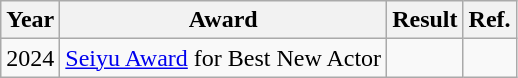<table class="wikitable">
<tr>
<th>Year</th>
<th>Award</th>
<th>Result</th>
<th>Ref.</th>
</tr>
<tr>
<td>2024</td>
<td><a href='#'>Seiyu Award</a> for Best New Actor</td>
<td></td>
<td></td>
</tr>
</table>
